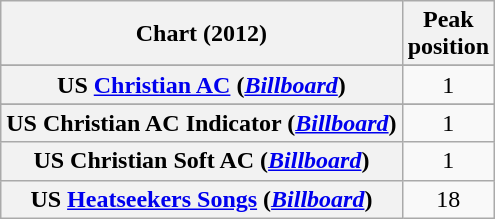<table class="wikitable sortable plainrowheaders" style="text-align:center">
<tr>
<th scope="col">Chart (2012)</th>
<th scope="col">Peak<br> position</th>
</tr>
<tr>
</tr>
<tr>
<th scope="row" align="left">US <a href='#'>Christian AC</a> (<em><a href='#'>Billboard</a></em>)</th>
<td>1</td>
</tr>
<tr>
</tr>
<tr>
</tr>
<tr>
<th scope="row" align="left">US Christian AC Indicator (<em><a href='#'>Billboard</a></em>)</th>
<td align="center">1</td>
</tr>
<tr>
<th scope="row" align="left">US Christian Soft AC (<em><a href='#'>Billboard</a></em>)</th>
<td align="center">1</td>
</tr>
<tr>
<th scope="row">US <a href='#'>Heatseekers Songs</a> (<a href='#'><em>Billboard</em></a>)</th>
<td style="text-align:center;">18</td>
</tr>
</table>
